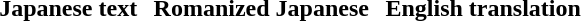<table align="center" cellpadding="5" cellspacing="1">
<tr>
<th scope="col">Japanese text</th>
<th scope="col">Romanized Japanese</th>
<th scope="col">English translation</th>
</tr>
<tr>
<td><br></td>
<td><br></td>
<td><br></td>
</tr>
<tr>
</tr>
</table>
